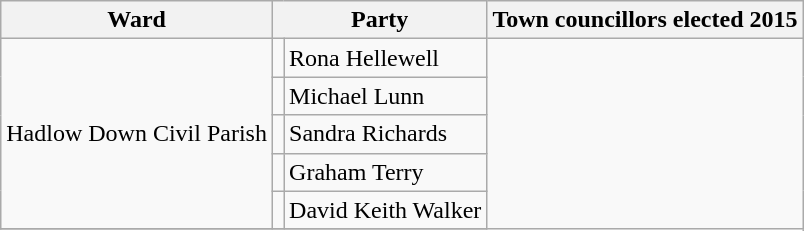<table class="wikitable">
<tr>
<th>Ward</th>
<th colspan=2>Party</th>
<th>Town councillors elected 2015</th>
</tr>
<tr>
<td rowspan="5">Hadlow Down Civil Parish</td>
<td></td>
<td>Rona Hellewell</td>
</tr>
<tr>
<td></td>
<td>Michael Lunn</td>
</tr>
<tr>
<td></td>
<td>Sandra Richards</td>
</tr>
<tr>
<td></td>
<td>Graham Terry</td>
</tr>
<tr>
<td></td>
<td>David Keith Walker</td>
</tr>
<tr>
</tr>
</table>
